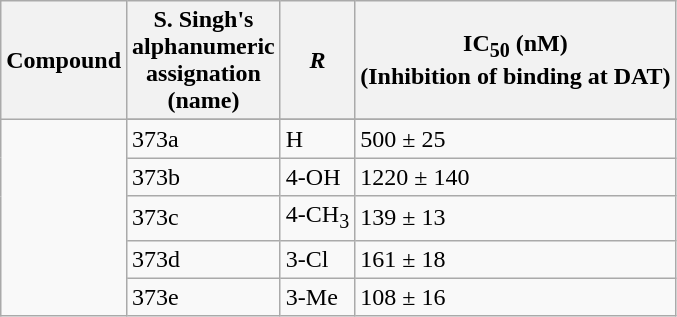<table class="wikitable sortable">
<tr>
<th>Compound</th>
<th>S. Singh's<br>alphanumeric<br>assignation<br>(name)</th>
<th><em>R</em></th>
<th>IC<sub>50</sub> (nM)<br>(Inhibition of binding at DAT)</th>
</tr>
<tr>
<td rowspan=6></td>
</tr>
<tr>
<td>373a</td>
<td>H</td>
<td>500 ± 25</td>
</tr>
<tr>
<td>373b</td>
<td>4-OH</td>
<td>1220 ± 140</td>
</tr>
<tr>
<td>373c</td>
<td>4-CH<sub>3</sub></td>
<td>139 ± 13</td>
</tr>
<tr>
<td>373d</td>
<td>3-Cl</td>
<td>161 ± 18</td>
</tr>
<tr>
<td>373e</td>
<td>3-Me</td>
<td>108 ± 16</td>
</tr>
</table>
